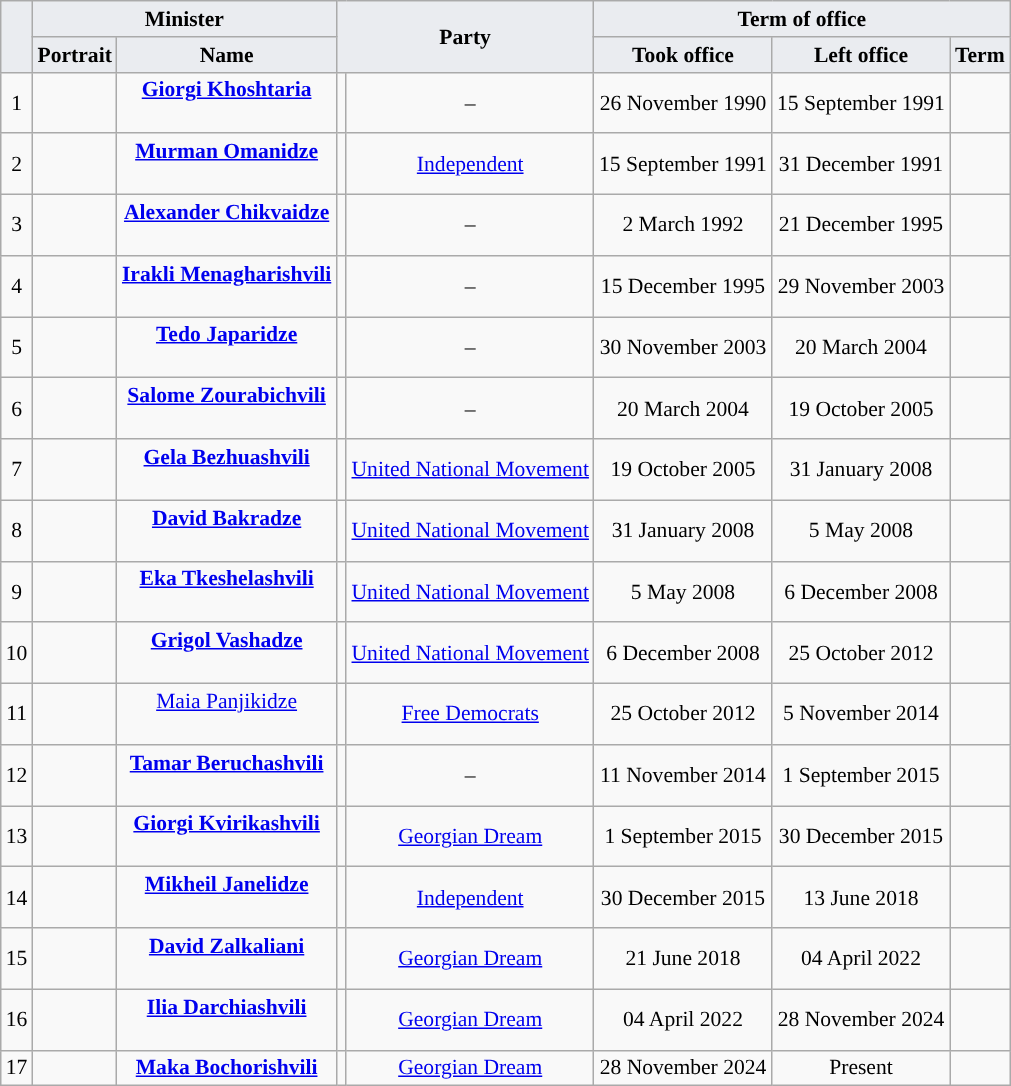<table class="wikitable" style="font-size:90%; text-align:center;">
<tr>
<th rowspan=2 style="background-color:#EAECF0;"></th>
<th colspan=2 style="background-color:#EAECF0;">Minister</th>
<th rowspan=2 colspan=2 style="background-color:#EAECF0;">Party</th>
<th colspan=3 style="background-color:#EAECF0;">Term of office</th>
</tr>
<tr>
<th style="background-color:#EAECF0;">Portrait</th>
<th style="background-color:#EAECF0;">Name</th>
<th style="background-color:#EAECF0;">Took office</th>
<th style="background-color:#EAECF0;">Left office</th>
<th style="background-color:#EAECF0;">Term</th>
</tr>
<tr>
<td>1</td>
<td></td>
<td><strong><a href='#'>Giorgi Khoshtaria</a></strong><br><br></td>
<td style="background-color:"></td>
<td>–</td>
<td>26 November 1990</td>
<td>15 September 1991</td>
<td></td>
</tr>
<tr>
<td>2</td>
<td></td>
<td><strong><a href='#'>Murman Omanidze</a></strong><br><br></td>
<td style="background-color:"></td>
<td><a href='#'>Independent</a></td>
<td>15 September 1991</td>
<td>31 December 1991</td>
<td></td>
</tr>
<tr>
<td>3</td>
<td></td>
<td><strong><a href='#'>Alexander Chikvaidze</a></strong><br><br></td>
<td style="background-color:"></td>
<td>–</td>
<td>2 March 1992</td>
<td>21 December 1995</td>
<td></td>
</tr>
<tr>
<td>4</td>
<td></td>
<td><strong><a href='#'>Irakli Menagharishvili</a></strong><br><br></td>
<td style="background-color:"></td>
<td>–</td>
<td>15 December 1995</td>
<td>29 November  2003</td>
<td></td>
</tr>
<tr>
<td>5</td>
<td></td>
<td><strong><a href='#'>Tedo Japaridze</a></strong><br><br></td>
<td style="background-color:"></td>
<td>–</td>
<td>30 November 2003</td>
<td>20 March 2004</td>
<td></td>
</tr>
<tr>
<td>6</td>
<td></td>
<td><strong><a href='#'>Salome Zourabichvili</a></strong><br><br></td>
<td style="background-color:"></td>
<td>–</td>
<td>20 March 2004</td>
<td>19 October 2005</td>
<td></td>
</tr>
<tr>
<td>7</td>
<td></td>
<td><strong><a href='#'>Gela Bezhuashvili</a></strong><br><br></td>
<td style="background-color:"></td>
<td><a href='#'>United National Movement</a></td>
<td>19 October 2005</td>
<td>31 January 2008</td>
<td></td>
</tr>
<tr>
<td>8</td>
<td></td>
<td><strong><a href='#'>David Bakradze</a></strong><br><br></td>
<td style="background-color:"></td>
<td><a href='#'>United National Movement</a></td>
<td>31 January 2008</td>
<td>5 May 2008</td>
<td></td>
</tr>
<tr>
<td>9</td>
<td></td>
<td><strong><a href='#'>Eka Tkeshelashvili</a></strong><br><br></td>
<td style="background-color:"></td>
<td><a href='#'>United National Movement</a></td>
<td>5 May 2008</td>
<td>6 December 2008</td>
<td></td>
</tr>
<tr>
<td>10</td>
<td></td>
<td><strong><a href='#'>Grigol Vashadze</a></strong><br><br></td>
<td style="background-color:"></td>
<td><a href='#'>United National Movement</a></td>
<td>6 December 2008</td>
<td>25 October 2012</td>
<td></td>
</tr>
<tr>
<td>11</td>
<td></td>
<td><a href='#'>Maia Panjikidze</a> <br><br></td>
<td style="background-color:"></td>
<td><a href='#'>Free Democrats</a></td>
<td>25 October 2012</td>
<td>5 November 2014</td>
<td></td>
</tr>
<tr>
<td>12</td>
<td></td>
<td><strong><a href='#'>Tamar Beruchashvili</a></strong><br><br></td>
<td style="background-color:"></td>
<td>–</td>
<td>11 November 2014</td>
<td>1 September 2015</td>
<td></td>
</tr>
<tr>
<td>13</td>
<td></td>
<td><strong><a href='#'>Giorgi Kvirikashvili</a></strong><br><br></td>
<td style="background-color:"></td>
<td><a href='#'>Georgian Dream</a></td>
<td>1 September 2015</td>
<td>30 December 2015</td>
<td></td>
</tr>
<tr>
<td>14</td>
<td></td>
<td><strong><a href='#'>Mikheil Janelidze</a></strong><br><br></td>
<td style="background-color:"></td>
<td><a href='#'>Independent</a></td>
<td>30 December 2015</td>
<td>13 June 2018</td>
<td></td>
</tr>
<tr>
<td>15</td>
<td></td>
<td><strong><a href='#'>David Zalkaliani</a></strong><br><br></td>
<td style="background-color:"></td>
<td><a href='#'>Georgian Dream</a></td>
<td>21 June 2018</td>
<td>04 April 2022</td>
<td></td>
</tr>
<tr>
<td>16</td>
<td></td>
<td><strong><a href='#'>Ilia Darchiashvili</a></strong><br> <br></td>
<td style="background-color:"></td>
<td><a href='#'>Georgian Dream</a></td>
<td>04 April 2022</td>
<td>28 November 2024</td>
<td></td>
</tr>
<tr>
<td>17</td>
<td><br></td>
<td><strong><a href='#'>Maka Bochorishvili</a></strong><br></td>
<td style="background-color:"></td>
<td><a href='#'>Georgian Dream</a></td>
<td>28 November 2024</td>
<td>Present</td>
<td></td>
</tr>
</table>
